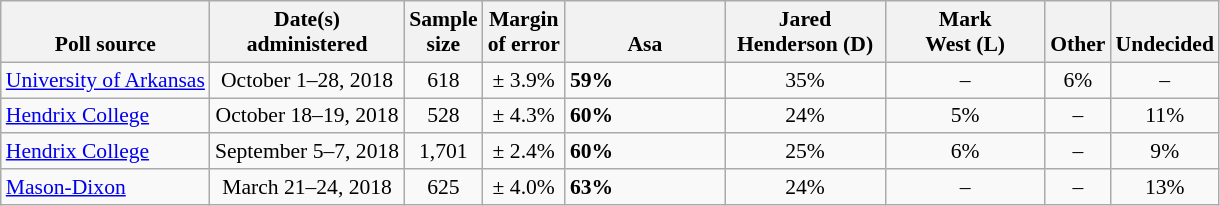<table class="wikitable" style="font-size:90%">
<tr valign=bottom>
<th>Poll source</th>
<th>Date(s)<br>administered</th>
<th>Sample<br>size</th>
<th>Margin<br>of error</th>
<th style="width:100px;">Asa<br></th>
<th style="width:100px;">Jared<br>Henderson (D)</th>
<th style="width:100px;">Mark<br>West (L)</th>
<th>Other</th>
<th>Undecided</th>
</tr>
<tr>
<td><a href='#'>University of Arkansas</a></td>
<td align=center>October 1–28, 2018</td>
<td align=center>618</td>
<td align=center>± 3.9%</td>
<td><strong>59%</strong></td>
<td align=center>35%</td>
<td align=center>–</td>
<td align=center>6%</td>
<td align=center>–</td>
</tr>
<tr>
<td><a href='#'>Hendrix College</a></td>
<td align=center>October 18–19, 2018</td>
<td align=center>528</td>
<td align=center>± 4.3%</td>
<td><strong>60%</strong></td>
<td align=center>24%</td>
<td align=center>5%</td>
<td align=center>–</td>
<td align=center>11%</td>
</tr>
<tr>
<td><a href='#'>Hendrix College</a></td>
<td align=center>September 5–7, 2018</td>
<td align=center>1,701</td>
<td align=center>± 2.4%</td>
<td><strong>60%</strong></td>
<td align=center>25%</td>
<td align=center>6%</td>
<td align=center>–</td>
<td align=center>9%</td>
</tr>
<tr>
<td><a href='#'>Mason-Dixon</a></td>
<td align=center>March 21–24, 2018</td>
<td align=center>625</td>
<td align=center>± 4.0%</td>
<td><strong>63%</strong></td>
<td align=center>24%</td>
<td align=center>–</td>
<td align=center>–</td>
<td align=center>13%</td>
</tr>
</table>
